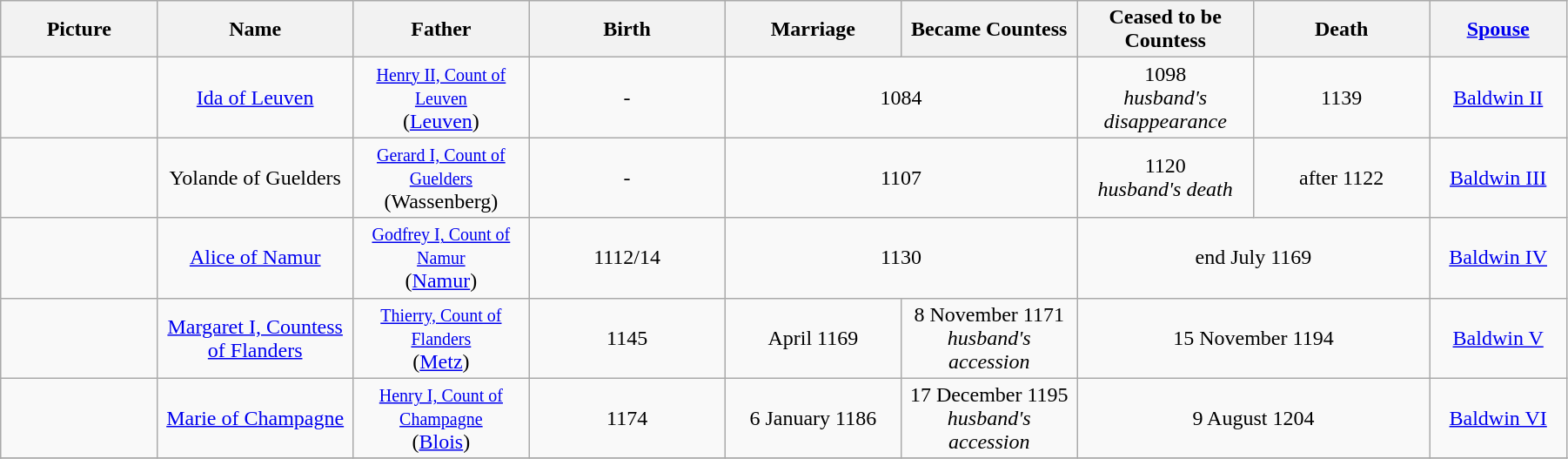<table width=95% class="wikitable">
<tr>
<th width = "8%">Picture</th>
<th width = "10%">Name</th>
<th width = "9%">Father</th>
<th width = "10%">Birth</th>
<th width = "9%">Marriage</th>
<th width = "9%">Became Countess</th>
<th width = "9%">Ceased to be Countess</th>
<th width = "9%">Death</th>
<th width = "7%"><a href='#'>Spouse</a></th>
</tr>
<tr>
<td align="center"></td>
<td align="center"><a href='#'>Ida of Leuven</a></td>
<td align="center"><small><a href='#'>Henry II, Count of Leuven</a></small><br>(<a href='#'>Leuven</a>)</td>
<td align="center">-</td>
<td align="center" colspan="2">1084</td>
<td align="center">1098<br><em>husband's disappearance</em></td>
<td align="center">1139</td>
<td align="center"><a href='#'>Baldwin II</a></td>
</tr>
<tr>
<td align="center"></td>
<td align="center">Yolande of Guelders</td>
<td align="center"><small><a href='#'>Gerard I, Count of Guelders</a></small><br>(Wassenberg)</td>
<td align="center">-</td>
<td align="center" colspan="2">1107</td>
<td align="center">1120<br><em>husband's death</em></td>
<td align="center">after 1122</td>
<td align="center"><a href='#'>Baldwin III</a></td>
</tr>
<tr>
<td align="center"></td>
<td align="center"><a href='#'>Alice of Namur</a></td>
<td align="center"><small><a href='#'>Godfrey I, Count of Namur</a></small><br>(<a href='#'>Namur</a>)</td>
<td align="center">1112/14</td>
<td align="center" colspan="2">1130</td>
<td align="center" colspan="2">end July 1169</td>
<td align="center"><a href='#'>Baldwin IV</a></td>
</tr>
<tr>
<td align="center"></td>
<td align="center"><a href='#'>Margaret I, Countess of Flanders</a></td>
<td align="center"><small><a href='#'>Thierry, Count of Flanders</a></small><br>(<a href='#'>Metz</a>)</td>
<td align="center">1145</td>
<td align="center">April 1169</td>
<td align="center">8 November 1171<br><em>husband's accession</em></td>
<td align="center" colspan="2">15 November 1194</td>
<td align="center"><a href='#'>Baldwin V</a></td>
</tr>
<tr>
<td align="center"></td>
<td align="center"><a href='#'>Marie of Champagne</a></td>
<td align="center"><small><a href='#'>Henry I, Count of Champagne</a></small><br> (<a href='#'>Blois</a>)</td>
<td align="center">1174</td>
<td align="center">6 January 1186</td>
<td align="center">17 December 1195<br><em>husband's accession</em></td>
<td align="center" colspan="2">9 August 1204</td>
<td align="center"><a href='#'>Baldwin VI</a></td>
</tr>
<tr>
</tr>
</table>
